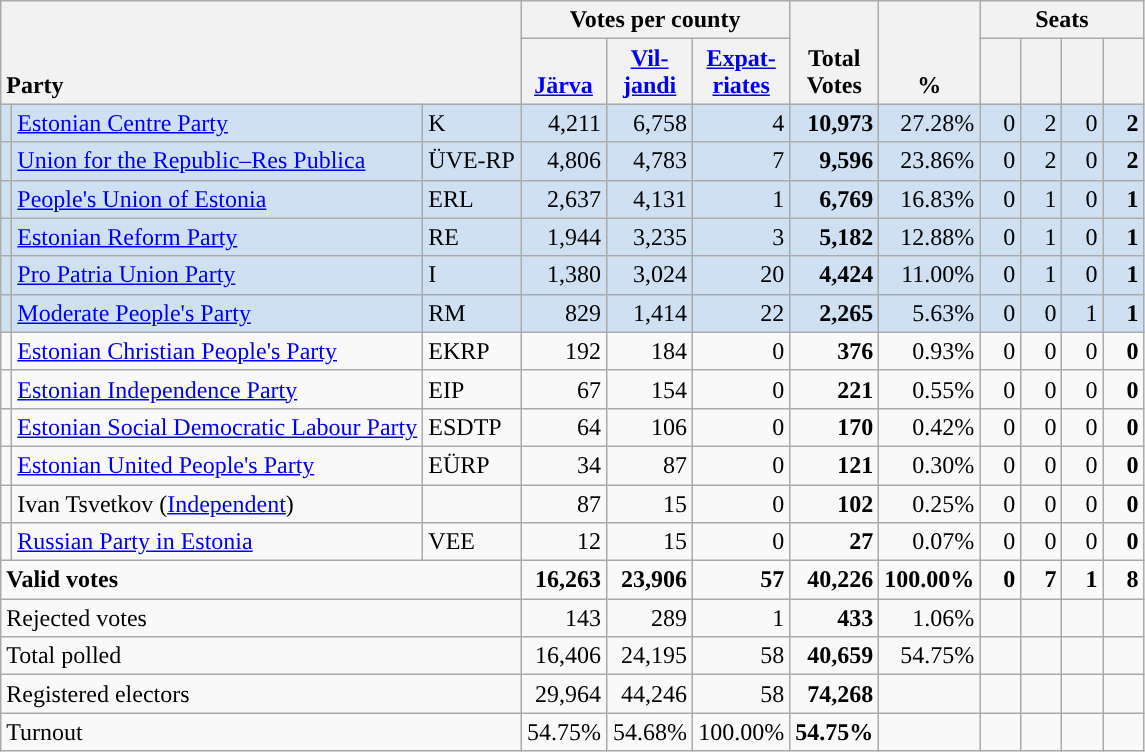<table class="wikitable" border="1" style="text-align:right;">
<tr>
<th style="text-align:left;" valign=bottom rowspan=2 colspan=3>Party</th>
<th colspan=3>Votes per county</th>
<th align=center valign=bottom rowspan=2 width="50">Total Votes</th>
<th align=center valign=bottom rowspan=2 width="50">%</th>
<th colspan=4>Seats</th>
</tr>
<tr>
<th align=center valign=bottom width="50"><a href='#'>Järva</a></th>
<th align=center valign=bottom width="50"><a href='#'>Vil- jandi</a></th>
<th align=center valign=bottom width="50"><a href='#'>Expat- riates</a></th>
<th align=center valign=bottom width="20"><small></small></th>
<th align=center valign=bottom width="20"><small></small></th>
<th align=center valign=bottom width="20"><small></small></th>
<th align=center valign=bottom width="20"><small></small></th>
</tr>
<tr style="background:#CEE0F2;">
<td style="background:"></td>
<td align=left><a href='#'>Estonian Centre Party</a></td>
<td align=left>K</td>
<td>4,211</td>
<td>6,758</td>
<td>4</td>
<td><strong>10,973</strong></td>
<td>27.28%</td>
<td>0</td>
<td>2</td>
<td>0</td>
<td><strong>2</strong></td>
</tr>
<tr style="background:#CEE0F2;">
<td style="background:"></td>
<td align=left><a href='#'>Union for the Republic–Res Publica</a></td>
<td align=left>ÜVE-RP</td>
<td>4,806</td>
<td>4,783</td>
<td>7</td>
<td><strong>9,596</strong></td>
<td>23.86%</td>
<td>0</td>
<td>2</td>
<td>0</td>
<td><strong>2</strong></td>
</tr>
<tr style="background:#CEE0F2;">
<td style="background:"></td>
<td align=left><a href='#'>People's Union of Estonia</a></td>
<td align=left>ERL</td>
<td>2,637</td>
<td>4,131</td>
<td>1</td>
<td><strong>6,769</strong></td>
<td>16.83%</td>
<td>0</td>
<td>1</td>
<td>0</td>
<td><strong>1</strong></td>
</tr>
<tr style="background:#CEE0F2;">
<td style="background:"></td>
<td align=left><a href='#'>Estonian Reform Party</a></td>
<td align=left>RE</td>
<td>1,944</td>
<td>3,235</td>
<td>3</td>
<td><strong>5,182</strong></td>
<td>12.88%</td>
<td>0</td>
<td>1</td>
<td>0</td>
<td><strong>1</strong></td>
</tr>
<tr style="background:#CEE0F2;">
<td style="background:"></td>
<td align=left><a href='#'>Pro Patria Union Party</a></td>
<td align=left>I</td>
<td>1,380</td>
<td>3,024</td>
<td>20</td>
<td><strong>4,424</strong></td>
<td>11.00%</td>
<td>0</td>
<td>1</td>
<td>0</td>
<td><strong>1</strong></td>
</tr>
<tr style="background:#CEE0F2;">
<td style="background:"></td>
<td align=left><a href='#'>Moderate People's Party</a></td>
<td align=left>RM</td>
<td>829</td>
<td>1,414</td>
<td>22</td>
<td><strong>2,265</strong></td>
<td>5.63%</td>
<td>0</td>
<td>0</td>
<td>1</td>
<td><strong>1</strong></td>
</tr>
<tr>
<td style="background:"></td>
<td align=left><a href='#'>Estonian Christian People's Party</a></td>
<td align=left>EKRP</td>
<td>192</td>
<td>184</td>
<td>0</td>
<td><strong>376</strong></td>
<td>0.93%</td>
<td>0</td>
<td>0</td>
<td>0</td>
<td><strong>0</strong></td>
</tr>
<tr>
<td style="background:"></td>
<td align=left><a href='#'>Estonian Independence Party</a></td>
<td align=left>EIP</td>
<td>67</td>
<td>154</td>
<td>0</td>
<td><strong>221</strong></td>
<td>0.55%</td>
<td>0</td>
<td>0</td>
<td>0</td>
<td><strong>0</strong></td>
</tr>
<tr>
<td style="background:"></td>
<td align=left><a href='#'>Estonian Social Democratic Labour Party</a></td>
<td align=left>ESDTP</td>
<td>64</td>
<td>106</td>
<td>0</td>
<td><strong>170</strong></td>
<td>0.42%</td>
<td>0</td>
<td>0</td>
<td>0</td>
<td><strong>0</strong></td>
</tr>
<tr>
<td style="background:"></td>
<td align=left><a href='#'>Estonian United People's Party</a></td>
<td align=left>EÜRP</td>
<td>34</td>
<td>87</td>
<td>0</td>
<td><strong>121</strong></td>
<td>0.30%</td>
<td>0</td>
<td>0</td>
<td>0</td>
<td><strong>0</strong></td>
</tr>
<tr>
<td style="background:"></td>
<td align=left>Ivan Tsvetkov (<a href='#'>Independent</a>)</td>
<td></td>
<td>87</td>
<td>15</td>
<td>0</td>
<td><strong>102</strong></td>
<td>0.25%</td>
<td>0</td>
<td>0</td>
<td>0</td>
<td><strong>0</strong></td>
</tr>
<tr>
<td></td>
<td align=left><a href='#'>Russian Party in Estonia</a></td>
<td align=left>VEE</td>
<td>12</td>
<td>15</td>
<td>0</td>
<td><strong>27</strong></td>
<td>0.07%</td>
<td>0</td>
<td>0</td>
<td>0</td>
<td><strong>0</strong></td>
</tr>
<tr style="font-weight:bold">
<td align=left colspan=3>Valid votes</td>
<td>16,263</td>
<td>23,906</td>
<td>57</td>
<td>40,226</td>
<td>100.00%</td>
<td>0</td>
<td>7</td>
<td>1</td>
<td>8</td>
</tr>
<tr>
<td align=left colspan=3>Rejected votes</td>
<td>143</td>
<td>289</td>
<td>1</td>
<td><strong>433</strong></td>
<td>1.06%</td>
<td></td>
<td></td>
<td></td>
<td></td>
</tr>
<tr>
<td align=left colspan=3>Total polled</td>
<td>16,406</td>
<td>24,195</td>
<td>58</td>
<td><strong>40,659</strong></td>
<td>54.75%</td>
<td></td>
<td></td>
<td></td>
<td></td>
</tr>
<tr>
<td align=left colspan=3>Registered electors</td>
<td>29,964</td>
<td>44,246</td>
<td>58</td>
<td><strong>74,268</strong></td>
<td></td>
<td></td>
<td></td>
<td></td>
<td></td>
</tr>
<tr>
<td align=left colspan=3>Turnout</td>
<td>54.75%</td>
<td>54.68%</td>
<td>100.00%</td>
<td><strong>54.75%</strong></td>
<td></td>
<td></td>
<td></td>
<td></td>
<td></td>
</tr>
</table>
